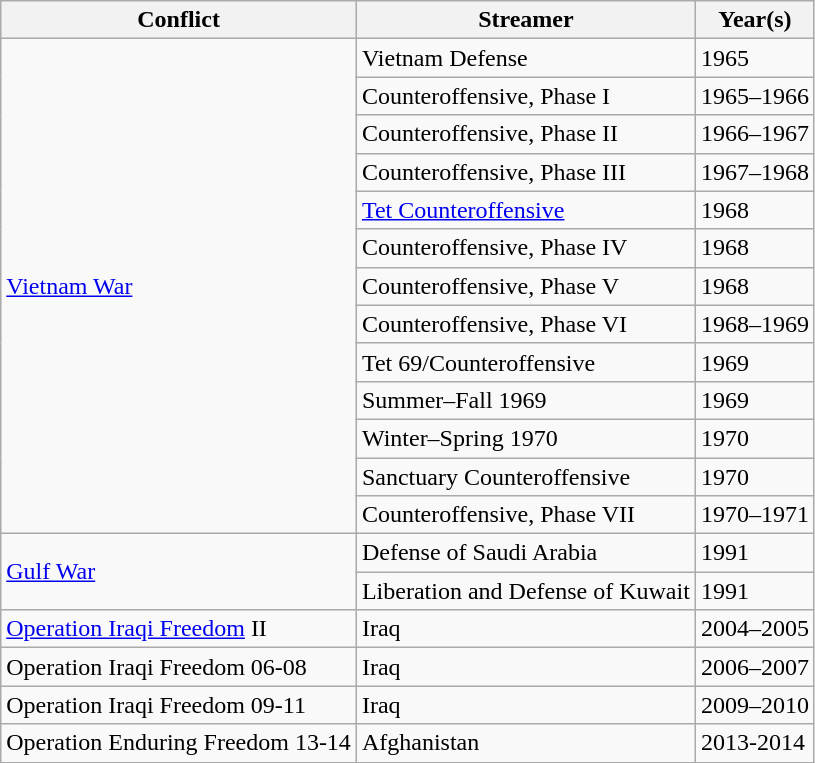<table class=wikitable>
<tr>
<th>Conflict</th>
<th>Streamer</th>
<th>Year(s)</th>
</tr>
<tr>
<td rowspan="13"><a href='#'>Vietnam War</a></td>
<td>Vietnam Defense</td>
<td>1965</td>
</tr>
<tr>
<td>Counteroffensive, Phase I</td>
<td>1965–1966</td>
</tr>
<tr>
<td>Counteroffensive, Phase II</td>
<td>1966–1967</td>
</tr>
<tr>
<td>Counteroffensive, Phase III</td>
<td>1967–1968</td>
</tr>
<tr>
<td><a href='#'>Tet Counteroffensive</a></td>
<td>1968</td>
</tr>
<tr>
<td>Counteroffensive, Phase IV</td>
<td>1968</td>
</tr>
<tr>
<td>Counteroffensive, Phase V</td>
<td>1968</td>
</tr>
<tr>
<td>Counteroffensive, Phase VI</td>
<td>1968–1969</td>
</tr>
<tr>
<td>Tet 69/Counteroffensive</td>
<td>1969</td>
</tr>
<tr>
<td>Summer–Fall 1969</td>
<td>1969</td>
</tr>
<tr>
<td>Winter–Spring 1970</td>
<td>1970</td>
</tr>
<tr>
<td>Sanctuary Counteroffensive</td>
<td>1970</td>
</tr>
<tr>
<td>Counteroffensive, Phase VII</td>
<td>1970–1971</td>
</tr>
<tr>
<td rowspan="2"><a href='#'>Gulf War</a></td>
<td>Defense of Saudi Arabia</td>
<td>1991</td>
</tr>
<tr>
<td>Liberation and Defense of Kuwait</td>
<td>1991</td>
</tr>
<tr>
<td><a href='#'>Operation Iraqi Freedom</a> II</td>
<td>Iraq</td>
<td>2004–2005</td>
</tr>
<tr>
<td>Operation Iraqi Freedom 06-08</td>
<td>Iraq</td>
<td>2006–2007</td>
</tr>
<tr>
<td>Operation Iraqi Freedom 09-11</td>
<td>Iraq</td>
<td>2009–2010</td>
</tr>
<tr>
<td>Operation Enduring Freedom 13-14</td>
<td>Afghanistan</td>
<td>2013-2014</td>
</tr>
</table>
